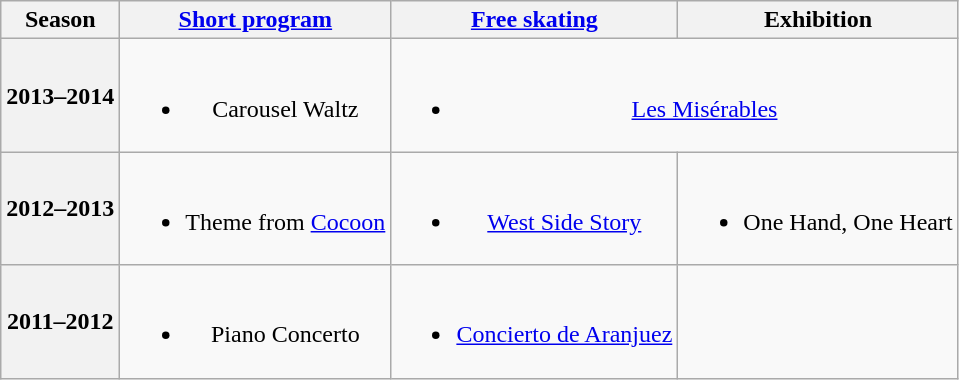<table class=wikitable style=text-align:center>
<tr>
<th>Season</th>
<th><a href='#'>Short program</a></th>
<th><a href='#'>Free skating</a></th>
<th>Exhibition</th>
</tr>
<tr>
<th>2013–2014 <br> </th>
<td><br><ul><li>Carousel Waltz <br></li></ul></td>
<td colspan=2><br><ul><li><a href='#'>Les Misérables</a> <br></li></ul></td>
</tr>
<tr>
<th>2012–2013 <br> </th>
<td><br><ul><li>Theme from <a href='#'>Cocoon</a> <br></li></ul></td>
<td><br><ul><li><a href='#'>West Side Story</a> <br></li></ul></td>
<td><br><ul><li>One Hand, One Heart <br></li></ul></td>
</tr>
<tr>
<th>2011–2012 <br> </th>
<td><br><ul><li>Piano Concerto <br></li></ul></td>
<td><br><ul><li><a href='#'>Concierto de Aranjuez</a> <br></li></ul></td>
<td></td>
</tr>
</table>
